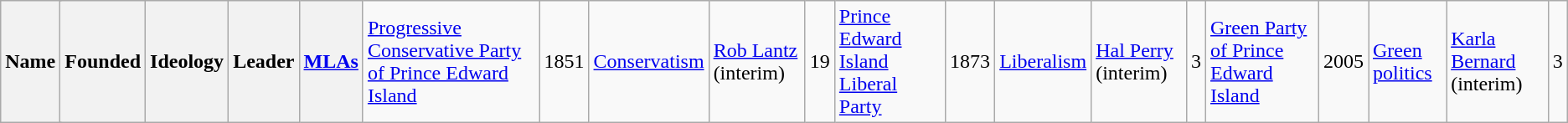<table class="wikitable">
<tr>
<th colspan=2>Name</th>
<th>Founded</th>
<th>Ideology</th>
<th>Leader</th>
<th><a href='#'>MLAs</a><br></th>
<td><a href='#'>Progressive Conservative Party of Prince Edward Island</a></td>
<td>1851</td>
<td><a href='#'>Conservatism</a></td>
<td><a href='#'>Rob Lantz</a> (interim)</td>
<td align="right">19<br></td>
<td><a href='#'>Prince Edward Island Liberal Party</a></td>
<td>1873</td>
<td><a href='#'>Liberalism</a></td>
<td><a href='#'>Hal Perry</a> (interim)</td>
<td align="right">3<br></td>
<td><a href='#'>Green Party of Prince Edward Island</a></td>
<td>2005</td>
<td><a href='#'>Green politics</a></td>
<td><a href='#'>Karla Bernard</a> (interim)</td>
<td align="right">3</td>
</tr>
</table>
